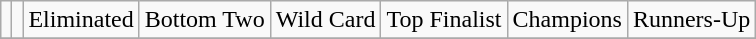<table class="wikitable" style="text-align:center" align="center">
<tr>
<td></td>
<td></td>
<td> Eliminated</td>
<td> Bottom Two</td>
<td> Wild Card</td>
<td> Top Finalist</td>
<td> Champions</td>
<td> Runners-Up</td>
</tr>
<tr>
</tr>
</table>
